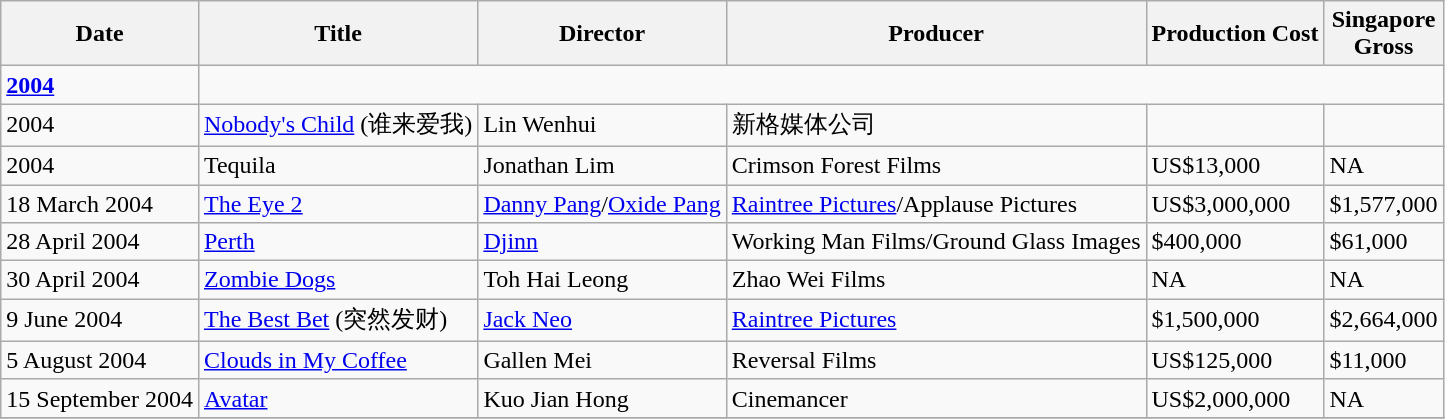<table class="wikitable sortable">
<tr>
<th>Date</th>
<th>Title</th>
<th>Director</th>
<th>Producer</th>
<th>Production Cost</th>
<th>Singapore<br> Gross</th>
</tr>
<tr>
<td><strong><a href='#'>2004</a></strong></td>
</tr>
<tr>
<td>2004</td>
<td><a href='#'>Nobody's Child</a> (谁来爱我)</td>
<td>Lin Wenhui</td>
<td>新格媒体公司</td>
<td></td>
<td></td>
</tr>
<tr>
<td>2004</td>
<td>Tequila</td>
<td>Jonathan Lim</td>
<td>Crimson Forest Films</td>
<td>US$13,000</td>
<td>NA</td>
</tr>
<tr>
<td>18 March 2004</td>
<td><a href='#'>The Eye 2</a></td>
<td><a href='#'>Danny Pang</a>/<a href='#'>Oxide Pang</a></td>
<td><a href='#'>Raintree Pictures</a>/Applause Pictures</td>
<td>US$3,000,000</td>
<td>$1,577,000</td>
</tr>
<tr>
<td>28 April 2004</td>
<td><a href='#'>Perth</a></td>
<td><a href='#'>Djinn</a></td>
<td>Working Man Films/Ground Glass Images</td>
<td>$400,000</td>
<td>$61,000</td>
</tr>
<tr>
<td>30 April 2004</td>
<td><a href='#'>Zombie Dogs</a></td>
<td>Toh Hai Leong</td>
<td>Zhao Wei Films</td>
<td>NA</td>
<td>NA</td>
</tr>
<tr>
<td>9 June 2004</td>
<td><a href='#'>The Best Bet</a> (突然发财)</td>
<td><a href='#'>Jack Neo</a></td>
<td><a href='#'>Raintree Pictures</a></td>
<td>$1,500,000</td>
<td>$2,664,000</td>
</tr>
<tr>
<td>5 August 2004</td>
<td><a href='#'>Clouds in My Coffee</a></td>
<td>Gallen Mei</td>
<td>Reversal Films</td>
<td>US$125,000</td>
<td>$11,000</td>
</tr>
<tr>
<td>15 September 2004</td>
<td><a href='#'>Avatar</a></td>
<td>Kuo Jian Hong</td>
<td>Cinemancer</td>
<td>US$2,000,000</td>
<td>NA</td>
</tr>
<tr>
</tr>
</table>
